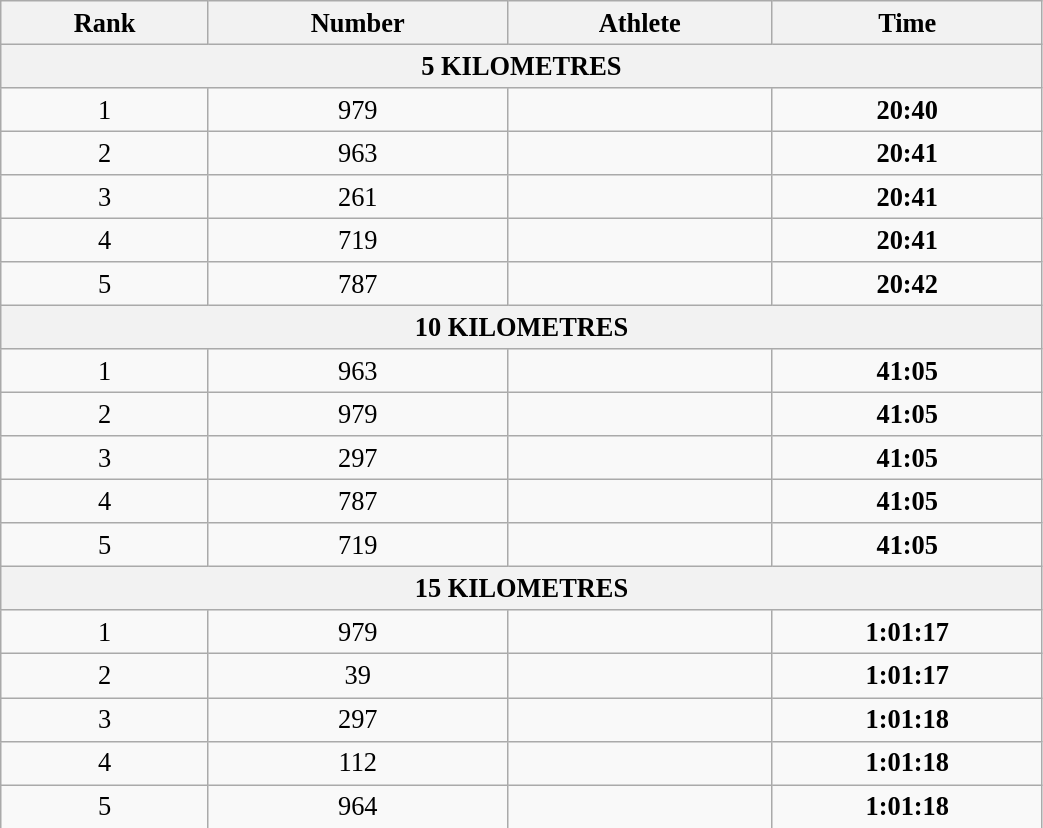<table class="wikitable" style=" text-align:center; font-size:110%;" width="55%">
<tr>
<th>Rank</th>
<th>Number</th>
<th>Athlete</th>
<th>Time</th>
</tr>
<tr>
<th colspan="4">5 KILOMETRES</th>
</tr>
<tr>
<td>1</td>
<td>979</td>
<td align=left></td>
<td><strong>20:40</strong></td>
</tr>
<tr>
<td>2</td>
<td>963</td>
<td align=left></td>
<td><strong>20:41  </strong></td>
</tr>
<tr>
<td>3</td>
<td>261</td>
<td align=left></td>
<td><strong>20:41  </strong></td>
</tr>
<tr>
<td>4</td>
<td>719</td>
<td align=left></td>
<td><strong>20:41  </strong></td>
</tr>
<tr>
<td>5</td>
<td>787</td>
<td align=left></td>
<td><strong>20:42  </strong></td>
</tr>
<tr>
<th colspan="4">10 KILOMETRES</th>
</tr>
<tr>
<td>1</td>
<td>963</td>
<td align=left></td>
<td><strong>41:05</strong></td>
</tr>
<tr>
<td>2</td>
<td>979</td>
<td align=left></td>
<td><strong>41:05</strong></td>
</tr>
<tr>
<td>3</td>
<td>297</td>
<td align=left></td>
<td><strong>41:05</strong></td>
</tr>
<tr>
<td>4</td>
<td>787</td>
<td align=left></td>
<td><strong>41:05</strong></td>
</tr>
<tr>
<td>5</td>
<td>719</td>
<td align=left></td>
<td><strong>41:05</strong></td>
</tr>
<tr>
<th colspan="4">15 KILOMETRES</th>
</tr>
<tr>
<td>1</td>
<td>979</td>
<td align=left></td>
<td><strong>1:01:17</strong></td>
</tr>
<tr>
<td>2</td>
<td>39</td>
<td align=left></td>
<td><strong>1:01:17</strong></td>
</tr>
<tr>
<td>3</td>
<td>297</td>
<td align=left></td>
<td><strong>1:01:18 </strong></td>
</tr>
<tr>
<td>4</td>
<td>112</td>
<td align=left></td>
<td><strong>1:01:18</strong></td>
</tr>
<tr>
<td>5</td>
<td>964</td>
<td align=left></td>
<td><strong>1:01:18</strong></td>
</tr>
</table>
